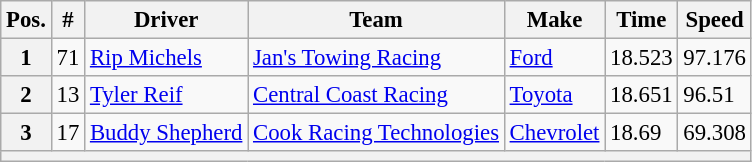<table class="wikitable" style="font-size: 95%;">
<tr>
<th>Pos.</th>
<th>#</th>
<th>Driver</th>
<th>Team</th>
<th>Make</th>
<th>Time</th>
<th>Speed</th>
</tr>
<tr>
<th>1</th>
<td>71</td>
<td><a href='#'>Rip Michels</a></td>
<td><a href='#'>Jan's Towing Racing</a></td>
<td><a href='#'>Ford</a></td>
<td>18.523</td>
<td>97.176</td>
</tr>
<tr>
<th>2</th>
<td>13</td>
<td><a href='#'>Tyler Reif</a></td>
<td><a href='#'>Central Coast Racing</a></td>
<td><a href='#'>Toyota</a></td>
<td>18.651</td>
<td>96.51</td>
</tr>
<tr>
<th>3</th>
<td>17</td>
<td><a href='#'>Buddy Shepherd</a></td>
<td><a href='#'>Cook Racing Technologies</a></td>
<td><a href='#'>Chevrolet</a></td>
<td>18.69</td>
<td>69.308</td>
</tr>
<tr>
<th colspan="7"></th>
</tr>
</table>
